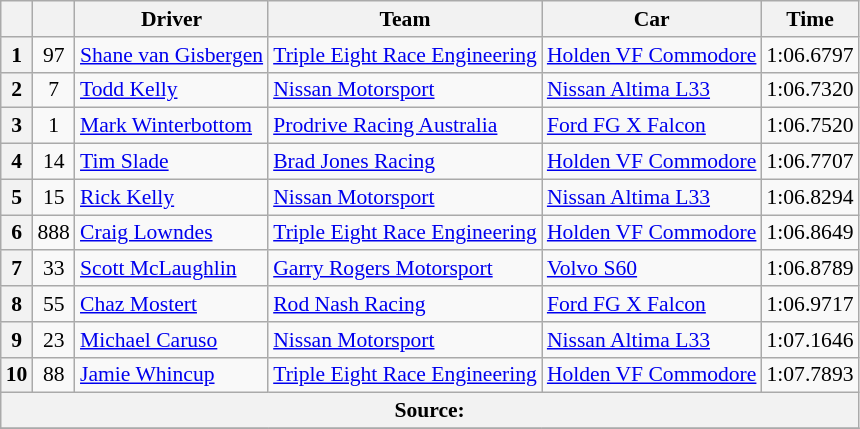<table class="wikitable" style="font-size: 90%">
<tr>
<th></th>
<th></th>
<th>Driver</th>
<th>Team</th>
<th>Car</th>
<th>Time</th>
</tr>
<tr>
<th>1</th>
<td align="center">97</td>
<td> <a href='#'>Shane van Gisbergen</a></td>
<td><a href='#'>Triple Eight Race Engineering</a></td>
<td><a href='#'>Holden VF Commodore</a></td>
<td>1:06.6797</td>
</tr>
<tr>
<th>2</th>
<td align="center">7</td>
<td> <a href='#'>Todd Kelly</a></td>
<td><a href='#'>Nissan Motorsport</a></td>
<td><a href='#'>Nissan Altima L33</a></td>
<td>1:06.7320</td>
</tr>
<tr>
<th>3</th>
<td align="center">1</td>
<td> <a href='#'>Mark Winterbottom</a></td>
<td><a href='#'>Prodrive Racing Australia</a></td>
<td><a href='#'>Ford FG X Falcon</a></td>
<td>1:06.7520</td>
</tr>
<tr>
<th>4</th>
<td align="center">14</td>
<td> <a href='#'>Tim Slade</a></td>
<td><a href='#'>Brad Jones Racing</a></td>
<td><a href='#'>Holden VF Commodore</a></td>
<td>1:06.7707</td>
</tr>
<tr>
<th>5</th>
<td align="center">15</td>
<td> <a href='#'>Rick Kelly</a></td>
<td><a href='#'>Nissan Motorsport</a></td>
<td><a href='#'>Nissan Altima L33</a></td>
<td>1:06.8294</td>
</tr>
<tr>
<th>6</th>
<td align="center">888</td>
<td> <a href='#'>Craig Lowndes</a></td>
<td><a href='#'>Triple Eight Race Engineering</a></td>
<td><a href='#'>Holden VF Commodore</a></td>
<td>1:06.8649</td>
</tr>
<tr>
<th>7</th>
<td align="center">33</td>
<td> <a href='#'>Scott McLaughlin</a></td>
<td><a href='#'>Garry Rogers Motorsport</a></td>
<td><a href='#'>Volvo S60</a></td>
<td>1:06.8789</td>
</tr>
<tr>
<th>8</th>
<td align="center">55</td>
<td> <a href='#'>Chaz Mostert</a></td>
<td><a href='#'>Rod Nash Racing</a></td>
<td><a href='#'>Ford FG X Falcon</a></td>
<td>1:06.9717</td>
</tr>
<tr>
<th>9</th>
<td align="center">23</td>
<td> <a href='#'>Michael Caruso</a></td>
<td><a href='#'>Nissan Motorsport</a></td>
<td><a href='#'>Nissan Altima L33</a></td>
<td>1:07.1646</td>
</tr>
<tr>
<th>10</th>
<td align="center">88</td>
<td> <a href='#'>Jamie Whincup</a></td>
<td><a href='#'>Triple Eight Race Engineering</a></td>
<td><a href='#'>Holden VF Commodore</a></td>
<td>1:07.7893</td>
</tr>
<tr>
<th colspan="6">Source:</th>
</tr>
<tr>
</tr>
</table>
